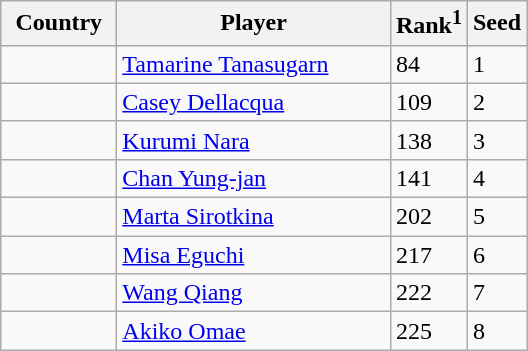<table class="sortable wikitable">
<tr>
<th width="70">Country</th>
<th width="175">Player</th>
<th>Rank<sup>1</sup></th>
<th>Seed</th>
</tr>
<tr>
<td></td>
<td><a href='#'>Tamarine Tanasugarn</a></td>
<td>84</td>
<td>1</td>
</tr>
<tr>
<td></td>
<td><a href='#'>Casey Dellacqua</a></td>
<td>109</td>
<td>2</td>
</tr>
<tr>
<td></td>
<td><a href='#'>Kurumi Nara</a></td>
<td>138</td>
<td>3</td>
</tr>
<tr>
<td></td>
<td><a href='#'>Chan Yung-jan</a></td>
<td>141</td>
<td>4</td>
</tr>
<tr>
<td></td>
<td><a href='#'>Marta Sirotkina</a></td>
<td>202</td>
<td>5</td>
</tr>
<tr>
<td></td>
<td><a href='#'>Misa Eguchi</a></td>
<td>217</td>
<td>6</td>
</tr>
<tr>
<td></td>
<td><a href='#'>Wang Qiang</a></td>
<td>222</td>
<td>7</td>
</tr>
<tr>
<td></td>
<td><a href='#'>Akiko Omae</a></td>
<td>225</td>
<td>8</td>
</tr>
</table>
